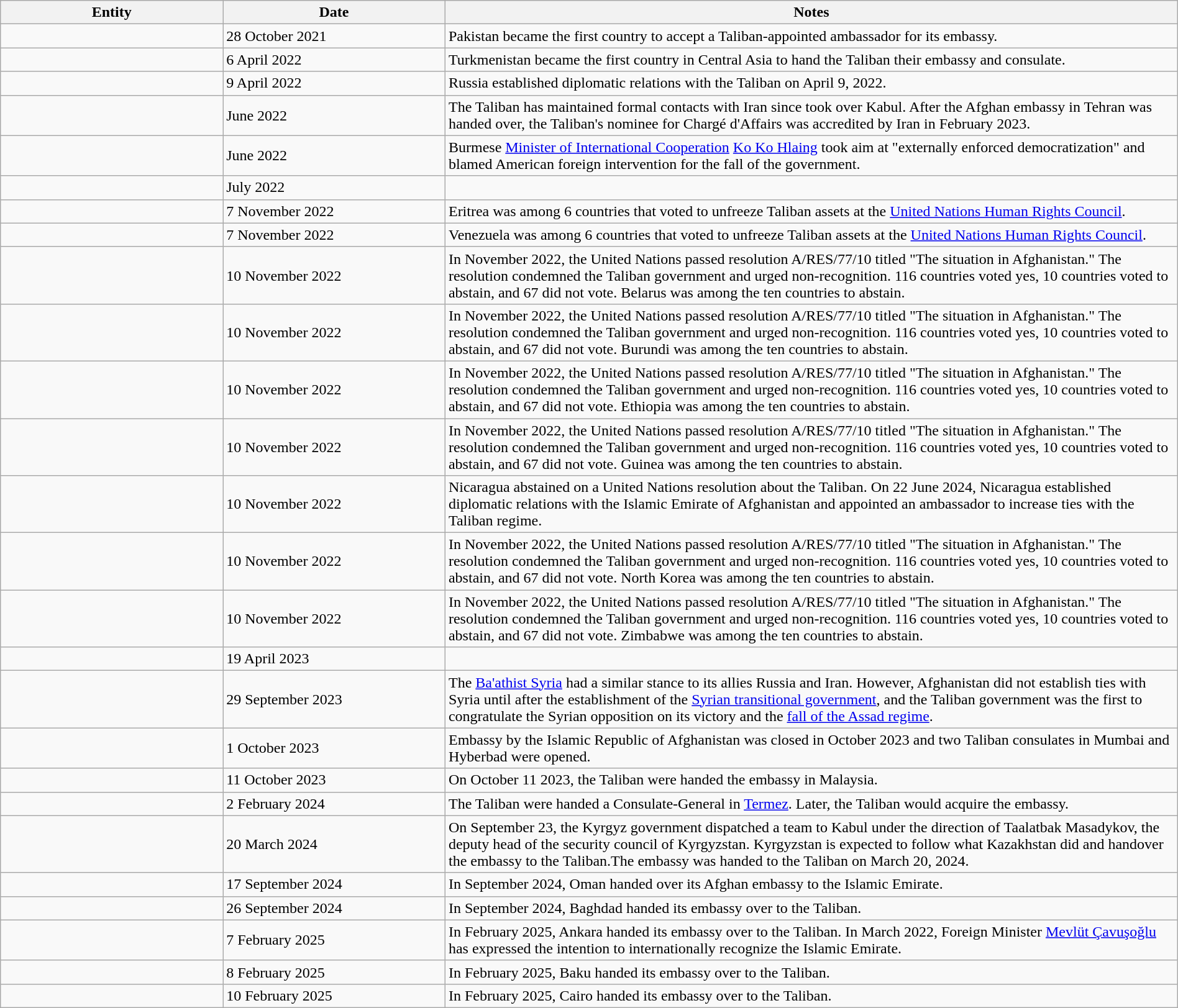<table class="wikitable sortable" style="width:100%">
<tr>
<th style="width:17%;">Entity</th>
<th style="width:17%;">Date</th>
<th style="width:56%;" class="unsortable">Notes</th>
</tr>
<tr>
<td></td>
<td>28 October 2021</td>
<td>Pakistan became the first country to accept a Taliban-appointed ambassador for its embassy.</td>
</tr>
<tr>
<td></td>
<td>6 April 2022</td>
<td>Turkmenistan became the first country in Central Asia to hand the Taliban their embassy and consulate.</td>
</tr>
<tr>
<td></td>
<td>9 April 2022</td>
<td>Russia established diplomatic relations with the Taliban on April 9, 2022.</td>
</tr>
<tr>
<td></td>
<td>June 2022</td>
<td>The Taliban has maintained formal contacts with Iran since took over Kabul. After the Afghan embassy in Tehran was handed over, the Taliban's nominee for Chargé d'Affairs was accredited by Iran in February 2023.</td>
</tr>
<tr>
<td></td>
<td>June 2022</td>
<td>Burmese <a href='#'>Minister of International Cooperation</a> <a href='#'>Ko Ko Hlaing</a> took aim at "externally enforced democratization" and blamed American foreign intervention for the fall of the government.</td>
</tr>
<tr>
<td></td>
<td>July 2022</td>
<td></td>
</tr>
<tr>
<td></td>
<td>7 November 2022</td>
<td>Eritrea was among 6 countries that voted to unfreeze Taliban assets at the <a href='#'>United Nations Human Rights Council</a>.</td>
</tr>
<tr>
<td></td>
<td>7 November 2022</td>
<td>Venezuela was among 6 countries that voted to unfreeze Taliban assets at the <a href='#'>United Nations Human Rights Council</a>.</td>
</tr>
<tr>
<td></td>
<td>10 November 2022</td>
<td>In November 2022, the United Nations passed resolution A/RES/77/10 titled "The situation in Afghanistan." The resolution condemned the Taliban government and urged non-recognition. 116 countries voted yes, 10 countries voted to abstain, and 67 did not vote. Belarus was among the ten countries to abstain.</td>
</tr>
<tr>
<td></td>
<td>10 November 2022</td>
<td>In November 2022, the United Nations passed resolution A/RES/77/10 titled "The situation in Afghanistan." The resolution condemned the Taliban government and urged non-recognition. 116 countries voted yes, 10 countries voted to abstain, and 67 did not vote. Burundi was among the ten countries to abstain.</td>
</tr>
<tr>
<td></td>
<td>10 November 2022</td>
<td>In November 2022, the United Nations passed resolution A/RES/77/10 titled "The situation in Afghanistan." The resolution condemned the Taliban government and urged non-recognition. 116 countries voted yes, 10 countries voted to abstain, and 67 did not vote. Ethiopia was among the ten countries to abstain.</td>
</tr>
<tr>
<td></td>
<td>10 November 2022</td>
<td>In November 2022, the United Nations passed resolution A/RES/77/10 titled "The situation in Afghanistan." The resolution condemned the Taliban government and urged non-recognition. 116 countries voted yes, 10 countries voted to abstain, and 67 did not vote. Guinea was among the ten countries to abstain.</td>
</tr>
<tr>
<td></td>
<td>10 November 2022</td>
<td>Nicaragua abstained on a United Nations resolution about the Taliban. On 22 June 2024, Nicaragua established diplomatic relations with the Islamic Emirate of Afghanistan and appointed an ambassador to increase ties with the Taliban regime.</td>
</tr>
<tr>
<td></td>
<td>10 November 2022</td>
<td>In November 2022, the United Nations passed resolution A/RES/77/10 titled "The situation in Afghanistan." The resolution condemned the Taliban government and urged non-recognition. 116 countries voted yes, 10 countries voted to abstain, and 67 did not vote. North Korea was among the ten countries to abstain.</td>
</tr>
<tr>
<td></td>
<td>10 November 2022</td>
<td>In November 2022, the United Nations passed resolution A/RES/77/10 titled "The situation in Afghanistan." The resolution condemned the Taliban government and urged non-recognition. 116 countries voted yes, 10 countries voted to abstain, and 67 did not vote. Zimbabwe was among the ten countries to abstain.</td>
</tr>
<tr>
<td></td>
<td>19 April 2023</td>
<td></td>
</tr>
<tr>
<td></td>
<td>29 September 2023</td>
<td>The <a href='#'>Ba'athist Syria</a> had a similar stance to its allies Russia and Iran. However, Afghanistan did not establish ties with Syria until after the establishment of the <a href='#'>Syrian transitional government</a>, and the Taliban government was the first to congratulate the Syrian opposition on its victory and the <a href='#'>fall of the Assad regime</a>.</td>
</tr>
<tr>
<td></td>
<td>1 October 2023</td>
<td>Embassy by the Islamic Republic of Afghanistan was closed in October 2023 and two Taliban consulates in Mumbai and Hyberbad were opened.</td>
</tr>
<tr>
<td></td>
<td>11 October 2023</td>
<td>On October 11 2023, the Taliban were handed the embassy in Malaysia.</td>
</tr>
<tr>
<td></td>
<td>2 February 2024</td>
<td>The Taliban were handed a Consulate-General in <a href='#'>Termez</a>. Later, the Taliban would acquire the embassy.</td>
</tr>
<tr>
<td></td>
<td>20 March 2024</td>
<td>On September 23, the Kyrgyz government dispatched a team to Kabul under the direction of Taalatbak Masadykov, the deputy head of the security council of Kyrgyzstan. Kyrgyzstan is expected to follow what Kazakhstan did and handover the embassy to the Taliban.The embassy was handed to the Taliban on March 20, 2024. </td>
</tr>
<tr>
<td></td>
<td>17 September 2024</td>
<td>In September 2024, Oman handed over its Afghan embassy to the Islamic Emirate.</td>
</tr>
<tr>
<td></td>
<td>26 September 2024</td>
<td>In September 2024, Baghdad handed its embassy over to the Taliban.</td>
</tr>
<tr>
<td></td>
<td>7 February 2025</td>
<td>In February 2025, Ankara handed its embassy over to the Taliban. In March 2022, Foreign Minister <a href='#'>Mevlüt Çavuşoğlu</a> has expressed the intention to internationally recognize the Islamic Emirate.</td>
</tr>
<tr>
<td></td>
<td>8 February 2025</td>
<td>In February 2025, Baku handed its embassy over to the Taliban.</td>
</tr>
<tr>
<td></td>
<td>10 February 2025</td>
<td>In February 2025, Cairo handed its embassy over to the Taliban.</td>
</tr>
</table>
